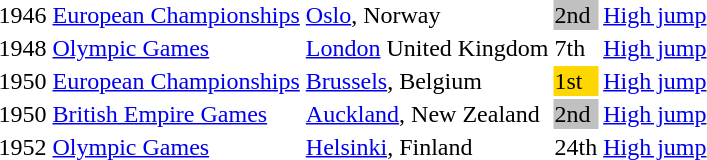<table>
<tr>
<td>1946</td>
<td><a href='#'>European Championships</a></td>
<td><a href='#'>Oslo</a>, Norway</td>
<td bgcolor=silver>2nd</td>
<td><a href='#'>High jump</a></td>
</tr>
<tr>
<td>1948</td>
<td><a href='#'>Olympic Games</a></td>
<td><a href='#'>London</a> United Kingdom</td>
<td>7th</td>
<td><a href='#'>High jump</a></td>
</tr>
<tr>
<td>1950</td>
<td><a href='#'>European Championships</a></td>
<td><a href='#'>Brussels</a>, Belgium</td>
<td bgcolor=gold>1st</td>
<td><a href='#'>High jump</a></td>
</tr>
<tr>
<td>1950</td>
<td><a href='#'>British Empire Games</a></td>
<td><a href='#'>Auckland</a>, New Zealand</td>
<td bgcolor=silver>2nd</td>
<td><a href='#'>High jump</a></td>
</tr>
<tr>
<td>1952</td>
<td><a href='#'>Olympic Games</a></td>
<td><a href='#'>Helsinki</a>, Finland</td>
<td>24th</td>
<td><a href='#'>High jump</a></td>
</tr>
</table>
